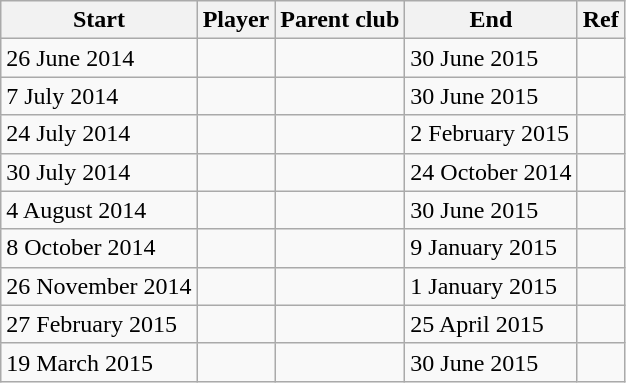<table class="wikitable">
<tr>
<th>Start</th>
<th>Player</th>
<th>Parent club</th>
<th>End</th>
<th>Ref</th>
</tr>
<tr>
<td>26 June 2014</td>
<td></td>
<td></td>
<td>30 June 2015</td>
<td></td>
</tr>
<tr>
<td>7 July 2014</td>
<td></td>
<td></td>
<td>30 June 2015</td>
<td></td>
</tr>
<tr>
<td>24 July 2014</td>
<td></td>
<td></td>
<td>2 February 2015</td>
<td></td>
</tr>
<tr>
<td>30 July 2014</td>
<td></td>
<td></td>
<td>24 October 2014</td>
<td></td>
</tr>
<tr>
<td>4 August 2014</td>
<td></td>
<td></td>
<td>30 June 2015</td>
<td></td>
</tr>
<tr>
<td>8 October 2014</td>
<td></td>
<td></td>
<td>9 January 2015</td>
<td></td>
</tr>
<tr>
<td>26 November 2014</td>
<td></td>
<td></td>
<td>1 January 2015</td>
<td></td>
</tr>
<tr>
<td>27 February 2015</td>
<td></td>
<td></td>
<td>25 April 2015</td>
<td></td>
</tr>
<tr>
<td>19 March 2015</td>
<td></td>
<td></td>
<td>30 June 2015</td>
<td></td>
</tr>
</table>
